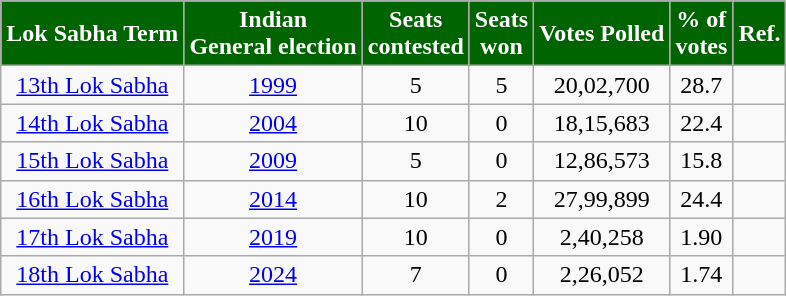<table class="wikitable sortable" style="text-align:center;">
<tr>
<th style="background-color:#006400;color:white">Lok Sabha Term</th>
<th style="background-color:#006400;color:white">Indian<br>General election</th>
<th style="background-color:#006400;color:white">Seats<br>contested</th>
<th style="background-color:#006400;color:white">Seats<br>won</th>
<th style="background-color:#006400;color:white">Votes Polled</th>
<th style="background-color:#006400;color:white">% of<br> votes</th>
<th style="background-color:#006400;color:white">Ref.</th>
</tr>
<tr>
<td><a href='#'>13th Lok Sabha</a></td>
<td><a href='#'>1999</a></td>
<td>5</td>
<td>5</td>
<td>20,02,700</td>
<td>28.7</td>
<td></td>
</tr>
<tr>
<td><a href='#'>14th Lok Sabha</a></td>
<td><a href='#'>2004</a></td>
<td>10</td>
<td>0</td>
<td>18,15,683</td>
<td>22.4</td>
<td></td>
</tr>
<tr>
<td><a href='#'>15th Lok Sabha</a></td>
<td><a href='#'>2009</a></td>
<td>5</td>
<td>0</td>
<td>12,86,573</td>
<td>15.8</td>
<td></td>
</tr>
<tr>
<td><a href='#'>16th Lok Sabha</a></td>
<td><a href='#'>2014</a></td>
<td>10</td>
<td>2</td>
<td>27,99,899</td>
<td>24.4</td>
<td></td>
</tr>
<tr>
<td><a href='#'>17th Lok Sabha</a></td>
<td><a href='#'>2019</a></td>
<td>10</td>
<td>0</td>
<td>2,40,258</td>
<td>1.90</td>
<td></td>
</tr>
<tr>
<td><a href='#'>18th Lok Sabha</a></td>
<td><a href='#'>2024</a></td>
<td>7</td>
<td>0</td>
<td>2,26,052</td>
<td>1.74</td>
<td></td>
</tr>
</table>
